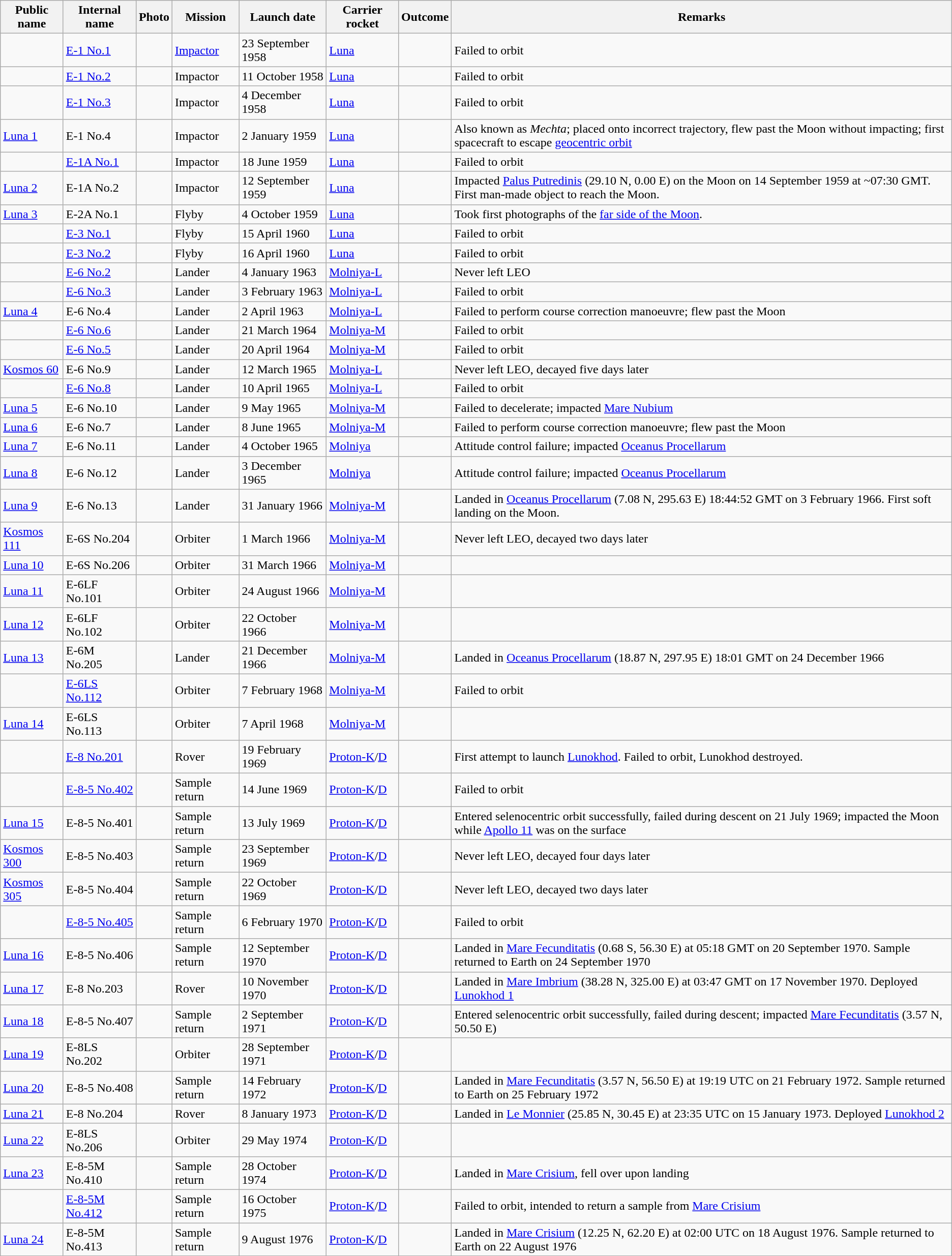<table class="wikitable sortable">
<tr>
<th>Public name</th>
<th>Internal name</th>
<th>Photo</th>
<th>Mission</th>
<th>Launch date</th>
<th>Carrier rocket</th>
<th>Outcome</th>
<th>Remarks</th>
</tr>
<tr>
<td align=center></td>
<td><a href='#'>E-1 No.1</a></td>
<td></td>
<td><a href='#'>Impactor</a></td>
<td>23 September 1958</td>
<td><a href='#'>Luna</a></td>
<td></td>
<td>Failed to orbit</td>
</tr>
<tr>
<td align=center></td>
<td><a href='#'>E-1 No.2</a></td>
<td></td>
<td>Impactor</td>
<td>11 October 1958</td>
<td><a href='#'>Luna</a></td>
<td></td>
<td>Failed to orbit</td>
</tr>
<tr>
<td align=center></td>
<td><a href='#'>E-1 No.3</a></td>
<td></td>
<td>Impactor</td>
<td>4 December 1958</td>
<td><a href='#'>Luna</a></td>
<td></td>
<td>Failed to orbit</td>
</tr>
<tr>
<td><a href='#'>Luna 1</a></td>
<td>E-1 No.4</td>
<td></td>
<td>Impactor</td>
<td>2 January 1959</td>
<td><a href='#'>Luna</a></td>
<td></td>
<td>Also known as <em>Mechta</em>; placed onto incorrect trajectory, flew past the Moon without impacting; first spacecraft to escape <a href='#'>geocentric orbit</a></td>
</tr>
<tr>
<td align=center></td>
<td><a href='#'>E-1A No.1</a></td>
<td></td>
<td>Impactor</td>
<td>18 June 1959</td>
<td><a href='#'>Luna</a></td>
<td></td>
<td>Failed to orbit</td>
</tr>
<tr>
<td><a href='#'>Luna 2</a></td>
<td>E-1A No.2</td>
<td></td>
<td>Impactor</td>
<td>12 September 1959</td>
<td><a href='#'>Luna</a></td>
<td></td>
<td>Impacted <a href='#'>Palus Putredinis</a> (29.10 N, 0.00 E) on the Moon on 14 September 1959 at ~07:30 GMT. First man-made object to reach the Moon.</td>
</tr>
<tr>
<td><a href='#'>Luna 3</a></td>
<td>E-2A No.1</td>
<td></td>
<td>Flyby</td>
<td>4 October 1959</td>
<td><a href='#'>Luna</a></td>
<td></td>
<td>Took first photographs of the <a href='#'>far side of the Moon</a>.</td>
</tr>
<tr>
<td align=center></td>
<td><a href='#'>E-3 No.1</a></td>
<td></td>
<td>Flyby</td>
<td>15 April 1960</td>
<td><a href='#'>Luna</a></td>
<td></td>
<td>Failed to orbit</td>
</tr>
<tr>
<td align=center></td>
<td><a href='#'>E-3 No.2</a></td>
<td></td>
<td>Flyby</td>
<td>16 April 1960</td>
<td><a href='#'>Luna</a></td>
<td></td>
<td>Failed to orbit</td>
</tr>
<tr>
<td align=center></td>
<td><a href='#'>E-6 No.2</a></td>
<td></td>
<td>Lander</td>
<td>4 January 1963</td>
<td><a href='#'>Molniya-L</a></td>
<td></td>
<td>Never left LEO</td>
</tr>
<tr>
<td align=center></td>
<td><a href='#'>E-6 No.3</a></td>
<td></td>
<td>Lander</td>
<td>3 February 1963</td>
<td><a href='#'>Molniya-L</a></td>
<td></td>
<td>Failed to orbit</td>
</tr>
<tr>
<td><a href='#'>Luna 4</a></td>
<td>E-6 No.4</td>
<td></td>
<td>Lander</td>
<td>2 April 1963</td>
<td><a href='#'>Molniya-L</a></td>
<td></td>
<td>Failed to perform course correction manoeuvre; flew past the Moon</td>
</tr>
<tr>
<td align=center></td>
<td><a href='#'>E-6 No.6</a></td>
<td></td>
<td>Lander</td>
<td>21 March 1964</td>
<td><a href='#'>Molniya-M</a></td>
<td></td>
<td>Failed to orbit</td>
</tr>
<tr>
<td align=center></td>
<td><a href='#'>E-6 No.5</a></td>
<td></td>
<td>Lander</td>
<td>20 April 1964</td>
<td><a href='#'>Molniya-M</a></td>
<td></td>
<td>Failed to orbit</td>
</tr>
<tr>
<td><a href='#'>Kosmos 60</a></td>
<td>E-6 No.9</td>
<td></td>
<td>Lander</td>
<td>12 March 1965</td>
<td><a href='#'>Molniya-L</a></td>
<td></td>
<td>Never left LEO, decayed five days later</td>
</tr>
<tr>
<td align=center></td>
<td><a href='#'>E-6 No.8</a></td>
<td></td>
<td>Lander</td>
<td>10 April 1965</td>
<td><a href='#'>Molniya-L</a></td>
<td></td>
<td>Failed to orbit</td>
</tr>
<tr>
<td><a href='#'>Luna 5</a></td>
<td>E-6 No.10</td>
<td></td>
<td>Lander</td>
<td>9 May 1965</td>
<td><a href='#'>Molniya-M</a></td>
<td></td>
<td>Failed to decelerate; impacted <a href='#'>Mare Nubium</a></td>
</tr>
<tr>
<td><a href='#'>Luna 6</a></td>
<td>E-6 No.7</td>
<td></td>
<td>Lander</td>
<td>8 June 1965</td>
<td><a href='#'>Molniya-M</a></td>
<td></td>
<td>Failed to perform course correction manoeuvre; flew past the Moon</td>
</tr>
<tr>
<td><a href='#'>Luna 7</a></td>
<td>E-6 No.11</td>
<td></td>
<td>Lander</td>
<td>4 October 1965</td>
<td><a href='#'>Molniya</a></td>
<td></td>
<td>Attitude control failure; impacted <a href='#'>Oceanus Procellarum</a></td>
</tr>
<tr>
<td><a href='#'>Luna 8</a></td>
<td>E-6 No.12</td>
<td></td>
<td>Lander</td>
<td>3 December 1965</td>
<td><a href='#'>Molniya</a></td>
<td></td>
<td>Attitude control failure; impacted <a href='#'>Oceanus Procellarum</a></td>
</tr>
<tr>
<td><a href='#'>Luna 9</a></td>
<td>E-6 No.13</td>
<td></td>
<td>Lander</td>
<td>31 January 1966</td>
<td><a href='#'>Molniya-M</a></td>
<td></td>
<td>Landed in <a href='#'>Oceanus Procellarum</a> (7.08 N, 295.63 E) 18:44:52 GMT on 3 February 1966. First soft landing on the Moon.</td>
</tr>
<tr>
<td><a href='#'>Kosmos 111</a></td>
<td>E-6S No.204</td>
<td></td>
<td>Orbiter</td>
<td>1 March 1966</td>
<td><a href='#'>Molniya-M</a></td>
<td></td>
<td>Never left LEO, decayed two days later</td>
</tr>
<tr>
<td><a href='#'>Luna 10</a></td>
<td>E-6S No.206</td>
<td></td>
<td>Orbiter</td>
<td>31 March 1966</td>
<td><a href='#'>Molniya-M</a></td>
<td></td>
<td></td>
</tr>
<tr>
<td><a href='#'>Luna 11</a></td>
<td>E-6LF No.101</td>
<td></td>
<td>Orbiter</td>
<td>24 August 1966</td>
<td><a href='#'>Molniya-M</a></td>
<td></td>
<td></td>
</tr>
<tr>
<td><a href='#'>Luna 12</a></td>
<td>E-6LF No.102</td>
<td></td>
<td>Orbiter</td>
<td>22 October 1966</td>
<td><a href='#'>Molniya-M</a></td>
<td></td>
<td></td>
</tr>
<tr>
<td><a href='#'>Luna 13</a></td>
<td>E-6M No.205</td>
<td></td>
<td>Lander</td>
<td>21 December 1966</td>
<td><a href='#'>Molniya-M</a></td>
<td></td>
<td>Landed in <a href='#'>Oceanus Procellarum</a> (18.87 N, 297.95 E) 18:01 GMT on 24 December 1966</td>
</tr>
<tr>
<td align=center></td>
<td><a href='#'>E-6LS No.112</a></td>
<td></td>
<td>Orbiter</td>
<td>7 February 1968</td>
<td><a href='#'>Molniya-M</a></td>
<td></td>
<td>Failed to orbit</td>
</tr>
<tr>
<td><a href='#'>Luna 14</a></td>
<td>E-6LS No.113</td>
<td></td>
<td>Orbiter</td>
<td>7 April 1968</td>
<td><a href='#'>Molniya-M</a></td>
<td></td>
<td></td>
</tr>
<tr>
<td align=center></td>
<td><a href='#'>E-8 No.201</a></td>
<td></td>
<td>Rover</td>
<td>19 February 1969</td>
<td><a href='#'>Proton-K</a>/<a href='#'>D</a></td>
<td></td>
<td>First attempt to launch <a href='#'>Lunokhod</a>. Failed to orbit, Lunokhod destroyed.</td>
</tr>
<tr>
<td align=center></td>
<td><a href='#'>E-8-5 No.402</a></td>
<td></td>
<td>Sample return</td>
<td>14 June 1969</td>
<td><a href='#'>Proton-K</a>/<a href='#'>D</a></td>
<td></td>
<td>Failed to orbit</td>
</tr>
<tr>
<td><a href='#'>Luna 15</a></td>
<td>E-8-5 No.401</td>
<td></td>
<td>Sample return</td>
<td>13 July 1969</td>
<td><a href='#'>Proton-K</a>/<a href='#'>D</a></td>
<td></td>
<td>Entered selenocentric orbit successfully, failed during descent on 21 July 1969; impacted the Moon while <a href='#'>Apollo 11</a> was on the surface</td>
</tr>
<tr>
<td><a href='#'>Kosmos 300</a></td>
<td>E-8-5 No.403</td>
<td></td>
<td>Sample return</td>
<td>23 September 1969</td>
<td><a href='#'>Proton-K</a>/<a href='#'>D</a></td>
<td></td>
<td>Never left LEO, decayed four days later</td>
</tr>
<tr>
<td><a href='#'>Kosmos 305</a></td>
<td>E-8-5 No.404</td>
<td></td>
<td>Sample return</td>
<td>22 October 1969</td>
<td><a href='#'>Proton-K</a>/<a href='#'>D</a></td>
<td></td>
<td>Never left LEO, decayed two days later</td>
</tr>
<tr>
<td align=center></td>
<td><a href='#'>E-8-5 No.405</a></td>
<td></td>
<td>Sample return</td>
<td>6 February 1970</td>
<td><a href='#'>Proton-K</a>/<a href='#'>D</a></td>
<td></td>
<td>Failed to orbit</td>
</tr>
<tr>
<td><a href='#'>Luna 16</a></td>
<td>E-8-5 No.406</td>
<td></td>
<td>Sample return</td>
<td>12 September 1970</td>
<td><a href='#'>Proton-K</a>/<a href='#'>D</a></td>
<td></td>
<td>Landed in <a href='#'>Mare Fecunditatis</a> (0.68 S, 56.30 E) at 05:18 GMT on 20 September 1970. Sample returned to Earth on 24 September 1970</td>
</tr>
<tr>
<td><a href='#'>Luna 17</a></td>
<td>E-8 No.203</td>
<td></td>
<td>Rover</td>
<td>10 November 1970</td>
<td><a href='#'>Proton-K</a>/<a href='#'>D</a></td>
<td></td>
<td>Landed in <a href='#'>Mare Imbrium</a> (38.28 N, 325.00 E) at 03:47 GMT on 17 November 1970. Deployed <a href='#'>Lunokhod 1</a></td>
</tr>
<tr>
<td><a href='#'>Luna 18</a></td>
<td>E-8-5 No.407</td>
<td></td>
<td>Sample return</td>
<td>2 September 1971</td>
<td><a href='#'>Proton-K</a>/<a href='#'>D</a></td>
<td></td>
<td>Entered selenocentric orbit successfully, failed during descent; impacted <a href='#'>Mare Fecunditatis</a> (3.57 N, 50.50 E)</td>
</tr>
<tr>
<td><a href='#'>Luna 19</a></td>
<td>E-8LS No.202</td>
<td></td>
<td>Orbiter</td>
<td>28 September 1971</td>
<td><a href='#'>Proton-K</a>/<a href='#'>D</a></td>
<td></td>
<td></td>
</tr>
<tr>
<td><a href='#'>Luna 20</a></td>
<td>E-8-5 No.408</td>
<td></td>
<td>Sample return</td>
<td>14 February 1972</td>
<td><a href='#'>Proton-K</a>/<a href='#'>D</a></td>
<td></td>
<td>Landed in <a href='#'>Mare Fecunditatis</a> (3.57 N, 56.50 E) at 19:19 UTC on 21 February 1972. Sample returned to Earth on 25 February 1972</td>
</tr>
<tr>
<td><a href='#'>Luna 21</a></td>
<td>E-8 No.204</td>
<td></td>
<td>Rover</td>
<td>8 January 1973</td>
<td><a href='#'>Proton-K</a>/<a href='#'>D</a></td>
<td></td>
<td>Landed in <a href='#'>Le Monnier</a> (25.85 N, 30.45 E) at 23:35 UTC on 15 January 1973. Deployed <a href='#'>Lunokhod 2</a></td>
</tr>
<tr>
<td><a href='#'>Luna 22</a></td>
<td>E-8LS No.206</td>
<td></td>
<td>Orbiter</td>
<td>29 May 1974</td>
<td><a href='#'>Proton-K</a>/<a href='#'>D</a></td>
<td></td>
<td></td>
</tr>
<tr>
<td><a href='#'>Luna 23</a></td>
<td>E-8-5M No.410</td>
<td></td>
<td>Sample return</td>
<td>28 October 1974</td>
<td><a href='#'>Proton-K</a>/<a href='#'>D</a></td>
<td></td>
<td>Landed in <a href='#'>Mare Crisium</a>, fell over upon landing</td>
</tr>
<tr>
<td align=center></td>
<td><a href='#'>E-8-5M No.412</a></td>
<td></td>
<td>Sample return</td>
<td>16 October 1975</td>
<td><a href='#'>Proton-K</a>/<a href='#'>D</a></td>
<td></td>
<td>Failed to orbit, intended to return a sample from <a href='#'>Mare Crisium</a></td>
</tr>
<tr>
<td><a href='#'>Luna 24</a></td>
<td>E-8-5M No.413</td>
<td></td>
<td>Sample return</td>
<td>9 August 1976</td>
<td><a href='#'>Proton-K</a>/<a href='#'>D</a></td>
<td></td>
<td>Landed in <a href='#'>Mare Crisium</a> (12.25 N, 62.20 E) at 02:00 UTC on 18 August 1976. Sample returned to Earth on 22 August 1976</td>
</tr>
</table>
